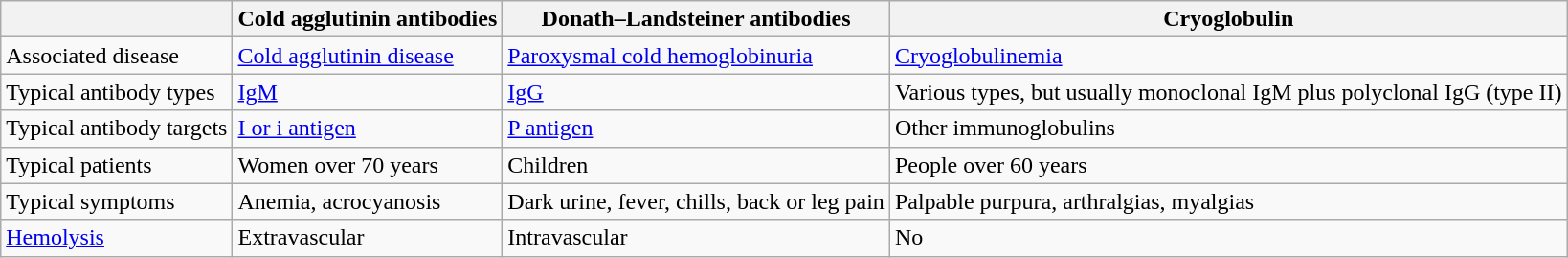<table class="wikitable">
<tr>
<th></th>
<th>Cold agglutinin antibodies</th>
<th>Donath–Landsteiner antibodies</th>
<th>Cryoglobulin</th>
</tr>
<tr>
<td>Associated disease</td>
<td><a href='#'>Cold agglutinin disease</a></td>
<td><a href='#'>Paroxysmal cold hemoglobinuria</a></td>
<td><a href='#'>Cryoglobulinemia</a></td>
</tr>
<tr>
<td>Typical antibody types</td>
<td><a href='#'>IgM</a></td>
<td><a href='#'>IgG</a></td>
<td>Various types, but usually monoclonal IgM plus polyclonal IgG (type II)</td>
</tr>
<tr>
<td>Typical antibody targets</td>
<td><a href='#'>I or i antigen</a></td>
<td><a href='#'>P antigen</a></td>
<td>Other immunoglobulins</td>
</tr>
<tr>
<td>Typical patients</td>
<td>Women over 70 years</td>
<td>Children</td>
<td>People over 60 years</td>
</tr>
<tr>
<td>Typical symptoms</td>
<td>Anemia, acrocyanosis</td>
<td>Dark urine, fever, chills, back or leg pain</td>
<td>Palpable purpura, arthralgias, myalgias</td>
</tr>
<tr>
<td><a href='#'>Hemolysis</a></td>
<td>Extravascular</td>
<td>Intravascular</td>
<td>No</td>
</tr>
</table>
